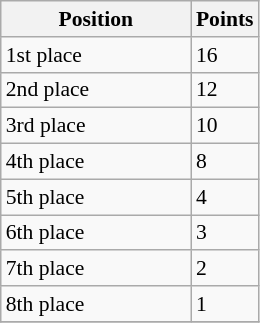<table class="wikitable" style="font-size: 90%">
<tr>
<th width=120>Position</th>
<th width=20>Points</th>
</tr>
<tr>
<td>1st place</td>
<td>16</td>
</tr>
<tr>
<td>2nd place</td>
<td>12</td>
</tr>
<tr>
<td>3rd place</td>
<td>10</td>
</tr>
<tr>
<td>4th place</td>
<td>8</td>
</tr>
<tr>
<td>5th place</td>
<td>4</td>
</tr>
<tr>
<td>6th place</td>
<td>3</td>
</tr>
<tr>
<td>7th place</td>
<td>2</td>
</tr>
<tr>
<td>8th place</td>
<td>1</td>
</tr>
<tr>
</tr>
</table>
